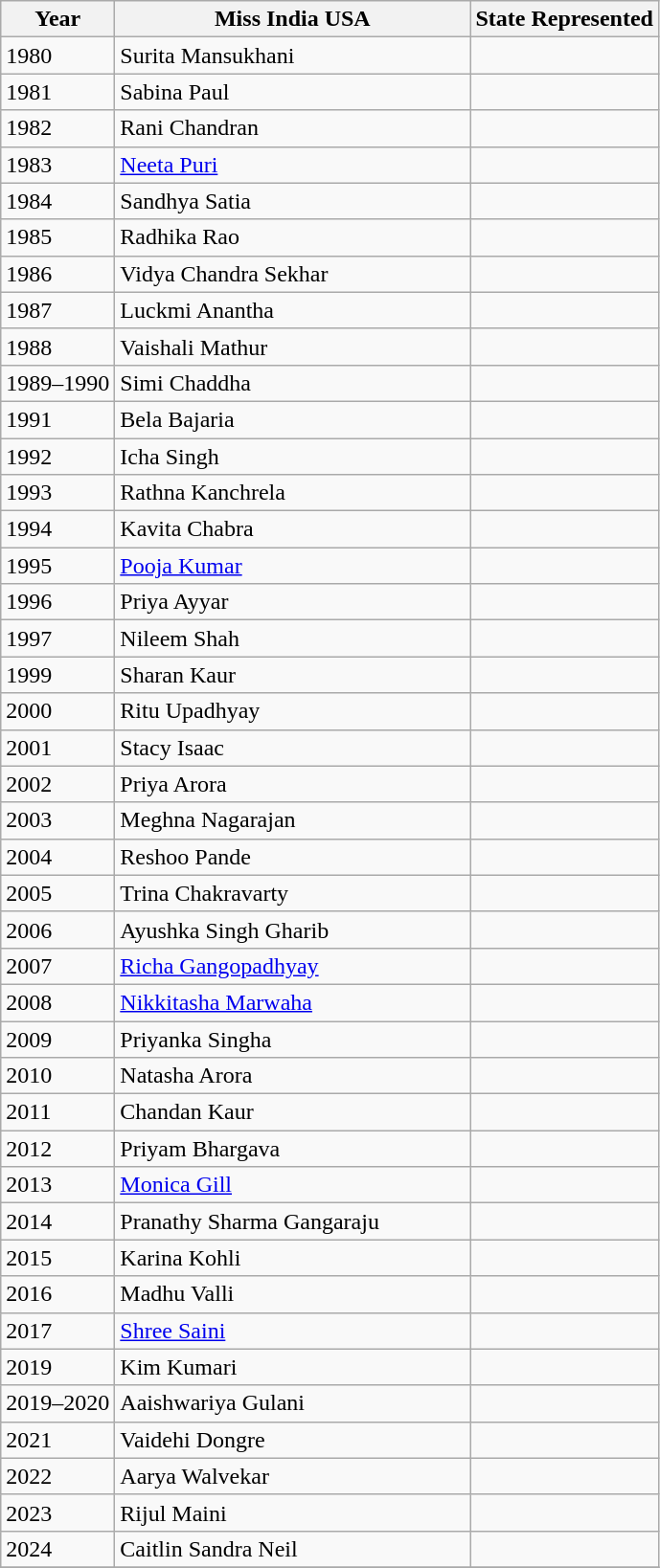<table class="wikitable sortable">
<tr>
<th>Year</th>
<th style="width: 15em">Miss India USA</th>
<th>State Represented</th>
</tr>
<tr>
<td>1980</td>
<td>Surita Mansukhani</td>
<td></td>
</tr>
<tr>
<td>1981</td>
<td>Sabina Paul</td>
<td></td>
</tr>
<tr>
<td>1982</td>
<td>Rani Chandran</td>
<td></td>
</tr>
<tr>
<td>1983</td>
<td><a href='#'>Neeta Puri</a></td>
<td></td>
</tr>
<tr>
<td>1984</td>
<td>Sandhya Satia</td>
<td></td>
</tr>
<tr>
<td>1985</td>
<td>Radhika Rao</td>
<td></td>
</tr>
<tr>
<td>1986</td>
<td>Vidya Chandra Sekhar</td>
<td></td>
</tr>
<tr>
<td>1987</td>
<td>Luckmi Anantha</td>
<td></td>
</tr>
<tr>
<td>1988</td>
<td>Vaishali Mathur</td>
<td></td>
</tr>
<tr>
<td>1989–1990</td>
<td>Simi Chaddha</td>
<td></td>
</tr>
<tr>
<td>1991</td>
<td>Bela Bajaria</td>
<td></td>
</tr>
<tr>
<td>1992</td>
<td>Icha Singh</td>
<td></td>
</tr>
<tr>
<td>1993</td>
<td>Rathna Kanchrela</td>
<td></td>
</tr>
<tr>
<td>1994</td>
<td>Kavita Chabra</td>
<td></td>
</tr>
<tr>
<td>1995</td>
<td><a href='#'>Pooja Kumar</a></td>
<td></td>
</tr>
<tr>
<td>1996</td>
<td>Priya Ayyar</td>
<td></td>
</tr>
<tr>
<td>1997</td>
<td>Nileem Shah</td>
<td></td>
</tr>
<tr>
<td>1999</td>
<td>Sharan Kaur</td>
<td></td>
</tr>
<tr>
<td>2000</td>
<td>Ritu Upadhyay</td>
<td></td>
</tr>
<tr>
<td>2001</td>
<td>Stacy Isaac</td>
<td></td>
</tr>
<tr>
<td>2002</td>
<td>Priya Arora</td>
<td></td>
</tr>
<tr>
<td>2003</td>
<td>Meghna Nagarajan</td>
<td></td>
</tr>
<tr>
<td>2004</td>
<td>Reshoo Pande</td>
<td></td>
</tr>
<tr>
<td>2005</td>
<td>Trina Chakravarty</td>
<td></td>
</tr>
<tr>
<td>2006</td>
<td>Ayushka Singh Gharib</td>
<td></td>
</tr>
<tr>
<td>2007</td>
<td><a href='#'>Richa Gangopadhyay</a></td>
<td></td>
</tr>
<tr>
<td>2008</td>
<td><a href='#'>Nikkitasha Marwaha</a></td>
<td></td>
</tr>
<tr>
<td>2009</td>
<td>Priyanka Singha</td>
<td></td>
</tr>
<tr>
<td>2010</td>
<td>Natasha Arora</td>
<td></td>
</tr>
<tr>
<td>2011</td>
<td>Chandan Kaur</td>
<td></td>
</tr>
<tr>
<td>2012</td>
<td>Priyam Bhargava</td>
<td></td>
</tr>
<tr>
<td>2013</td>
<td><a href='#'>Monica Gill</a></td>
<td></td>
</tr>
<tr>
<td>2014</td>
<td>Pranathy Sharma Gangaraju</td>
<td></td>
</tr>
<tr>
<td>2015</td>
<td>Karina Kohli</td>
<td></td>
</tr>
<tr>
<td>2016</td>
<td>Madhu Valli</td>
<td></td>
</tr>
<tr>
<td>2017</td>
<td><a href='#'>Shree Saini</a></td>
<td></td>
</tr>
<tr>
<td>2019</td>
<td>Kim Kumari</td>
<td></td>
</tr>
<tr>
<td>2019–2020</td>
<td>Aaishwariya Gulani</td>
<td></td>
</tr>
<tr>
<td>2021</td>
<td>Vaidehi Dongre</td>
<td></td>
</tr>
<tr>
<td>2022</td>
<td>Aarya Walvekar</td>
<td></td>
</tr>
<tr>
<td>2023</td>
<td>Rijul Maini</td>
<td></td>
</tr>
<tr>
<td>2024</td>
<td>Caitlin Sandra Neil</td>
<td></td>
</tr>
<tr>
</tr>
</table>
